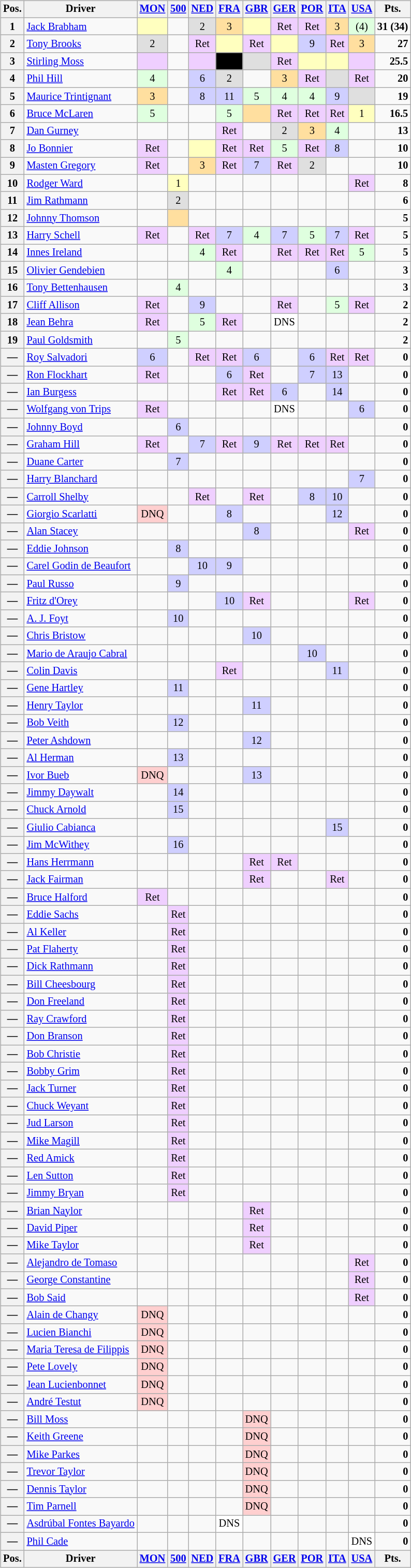<table>
<tr valign="top">
<td><br><table class="wikitable" style="font-size: 85%; text-align:center;">
<tr valign="top">
<th valign="middle">Pos.</th>
<th valign="middle">Driver</th>
<th><a href='#'>MON</a><br></th>
<th><a href='#'>500</a><br></th>
<th><a href='#'>NED</a><br></th>
<th><a href='#'>FRA</a><br></th>
<th><a href='#'>GBR</a><br></th>
<th><a href='#'>GER</a><br></th>
<th><a href='#'>POR</a><br></th>
<th><a href='#'>ITA</a><br></th>
<th><a href='#'>USA</a><br></th>
<th valign="middle">Pts.</th>
</tr>
<tr>
<th>1</th>
<td align="left"> <a href='#'>Jack Brabham</a></td>
<td style="background:#ffffbf;"></td>
<td></td>
<td style="background:#dfdfdf;">2</td>
<td style="background:#ffdf9f;">3</td>
<td style="background:#ffffbf;"></td>
<td style="background:#efcfff;">Ret</td>
<td style="background:#efcfff;">Ret</td>
<td style="background:#ffdf9f;">3</td>
<td style="background:#dfffdf;">(4)</td>
<td align="right"><strong>31 (34)</strong></td>
</tr>
<tr>
<th>2</th>
<td align="left"> <a href='#'>Tony Brooks</a></td>
<td style="background:#dfdfdf;">2</td>
<td></td>
<td style="background:#efcfff;">Ret</td>
<td style="background:#ffffbf;"></td>
<td style="background:#efcfff;">Ret</td>
<td style="background:#ffffbf;"></td>
<td style="background:#cfcfff;">9</td>
<td style="background:#efcfff;">Ret</td>
<td style="background:#ffdf9f;">3</td>
<td align="right"><strong>27</strong></td>
</tr>
<tr>
<th>3</th>
<td align="left"> <a href='#'>Stirling Moss</a></td>
<td style="background:#efcfff;"></td>
<td></td>
<td style="background:#efcfff;"></td>
<td style="background:#000000; color: white"></td>
<td style="background:#dfdfdf;"></td>
<td style="background:#efcfff;">Ret</td>
<td style="background:#ffffbf;"></td>
<td style="background:#ffffbf;"></td>
<td style="background:#efcfff;"></td>
<td align="right"><strong>25.5</strong></td>
</tr>
<tr>
<th>4</th>
<td align="left"> <a href='#'>Phil Hill</a></td>
<td style="background:#dfffdf;">4</td>
<td></td>
<td style="background:#cfcfff;">6</td>
<td style="background:#dfdfdf;">2</td>
<td></td>
<td style="background:#ffdf9f;">3</td>
<td style="background:#efcfff;">Ret</td>
<td style="background:#dfdfdf;"></td>
<td style="background:#efcfff;">Ret</td>
<td align="right"><strong>20</strong></td>
</tr>
<tr>
<th>5</th>
<td align="left"> <a href='#'>Maurice Trintignant</a></td>
<td style="background:#ffdf9f;">3</td>
<td></td>
<td style="background:#cfcfff;">8</td>
<td style="background:#cfcfff;">11</td>
<td style="background:#dfffdf;">5</td>
<td style="background:#dfffdf;">4</td>
<td style="background:#dfffdf;">4</td>
<td style="background:#cfcfff;">9</td>
<td style="background:#dfdfdf;"></td>
<td align="right"><strong>19</strong></td>
</tr>
<tr>
<th>6</th>
<td align="left"> <a href='#'>Bruce McLaren</a></td>
<td style="background:#dfffdf;">5</td>
<td></td>
<td></td>
<td style="background:#dfffdf;">5</td>
<td style="background:#ffdf9f;"></td>
<td style="background:#efcfff;">Ret</td>
<td style="background:#efcfff;">Ret</td>
<td style="background:#efcfff;">Ret</td>
<td style="background:#ffffbf;">1</td>
<td align="right"><strong>16.5</strong></td>
</tr>
<tr>
<th>7</th>
<td align="left"> <a href='#'>Dan Gurney</a></td>
<td></td>
<td></td>
<td></td>
<td style="background:#efcfff;">Ret</td>
<td></td>
<td style="background:#dfdfdf;">2</td>
<td style="background:#ffdf9f;">3</td>
<td style="background:#dfffdf;">4</td>
<td></td>
<td align="right"><strong>13</strong></td>
</tr>
<tr>
<th>8</th>
<td align="left"> <a href='#'>Jo Bonnier</a></td>
<td style="background:#efcfff;">Ret</td>
<td></td>
<td style="background:#ffffbf;"></td>
<td style="background:#efcfff;">Ret</td>
<td style="background:#efcfff;">Ret</td>
<td style="background:#dfffdf;">5</td>
<td style="background:#efcfff;">Ret</td>
<td style="background:#cfcfff;">8</td>
<td></td>
<td align="right"><strong>10</strong></td>
</tr>
<tr>
<th>9</th>
<td align="left"> <a href='#'>Masten Gregory</a></td>
<td style="background:#efcfff;">Ret</td>
<td></td>
<td style="background:#ffdf9f;">3</td>
<td style="background:#efcfff;">Ret</td>
<td style="background:#cfcfff;">7</td>
<td style="background:#efcfff;">Ret</td>
<td style="background:#dfdfdf;">2</td>
<td></td>
<td></td>
<td align="right"><strong>10</strong></td>
</tr>
<tr>
<th>10</th>
<td align="left"> <a href='#'>Rodger Ward</a></td>
<td></td>
<td style="background:#ffffbf;">1</td>
<td></td>
<td></td>
<td></td>
<td></td>
<td></td>
<td></td>
<td style="background:#efcfff;">Ret</td>
<td align="right"><strong>8</strong></td>
</tr>
<tr>
<th>11</th>
<td align="left"> <a href='#'>Jim Rathmann</a></td>
<td></td>
<td style="background:#dfdfdf;">2</td>
<td></td>
<td></td>
<td></td>
<td></td>
<td></td>
<td></td>
<td></td>
<td align="right"><strong>6</strong></td>
</tr>
<tr>
<th>12</th>
<td align="left"> <a href='#'>Johnny Thomson</a></td>
<td></td>
<td style="background:#ffdf9f;"></td>
<td></td>
<td></td>
<td></td>
<td></td>
<td></td>
<td></td>
<td></td>
<td align="right"><strong>5</strong></td>
</tr>
<tr>
<th>13</th>
<td align="left"> <a href='#'>Harry Schell</a></td>
<td style="background:#efcfff;">Ret</td>
<td></td>
<td style="background:#efcfff;">Ret</td>
<td style="background:#cfcfff;">7</td>
<td style="background:#dfffdf;">4</td>
<td style="background:#cfcfff;">7</td>
<td style="background:#dfffdf;">5</td>
<td style="background:#cfcfff;">7</td>
<td style="background:#efcfff;">Ret</td>
<td align="right"><strong>5</strong></td>
</tr>
<tr>
<th>14</th>
<td align="left"> <a href='#'>Innes Ireland</a></td>
<td></td>
<td></td>
<td style="background:#dfffdf;">4</td>
<td style="background:#efcfff;">Ret</td>
<td></td>
<td style="background:#efcfff;">Ret</td>
<td style="background:#efcfff;">Ret</td>
<td style="background:#efcfff;">Ret</td>
<td style="background:#dfffdf;">5</td>
<td align="right"><strong>5</strong></td>
</tr>
<tr>
<th>15</th>
<td align="left"> <a href='#'>Olivier Gendebien</a></td>
<td></td>
<td></td>
<td></td>
<td style="background:#dfffdf;">4</td>
<td></td>
<td></td>
<td></td>
<td style="background:#cfcfff;">6</td>
<td></td>
<td align="right"><strong>3</strong></td>
</tr>
<tr>
<th>16</th>
<td align="left"> <a href='#'>Tony Bettenhausen</a></td>
<td></td>
<td style="background:#dfffdf;">4</td>
<td></td>
<td></td>
<td></td>
<td></td>
<td></td>
<td></td>
<td></td>
<td align="right"><strong>3</strong></td>
</tr>
<tr>
<th>17</th>
<td align="left"> <a href='#'>Cliff Allison</a></td>
<td style="background:#efcfff;">Ret</td>
<td></td>
<td style="background:#cfcfff;">9</td>
<td></td>
<td></td>
<td style="background:#efcfff;">Ret</td>
<td></td>
<td style="background:#dfffdf;">5</td>
<td style="background:#efcfff;">Ret</td>
<td align="right"><strong>2</strong></td>
</tr>
<tr>
<th>18</th>
<td align="left"> <a href='#'>Jean Behra</a></td>
<td style="background:#efcfff;">Ret</td>
<td></td>
<td style="background:#dfffdf;">5</td>
<td style="background:#efcfff;">Ret</td>
<td></td>
<td style="background:#ffffff;">DNS</td>
<td></td>
<td></td>
<td></td>
<td align="right"><strong>2</strong></td>
</tr>
<tr>
<th>19</th>
<td align="left"> <a href='#'>Paul Goldsmith</a></td>
<td></td>
<td style="background:#dfffdf;">5</td>
<td></td>
<td></td>
<td></td>
<td></td>
<td></td>
<td></td>
<td></td>
<td align="right"><strong>2</strong></td>
</tr>
<tr>
<th>—</th>
<td align="left"> <a href='#'>Roy Salvadori</a></td>
<td style="background:#cfcfff;">6</td>
<td></td>
<td style="background:#efcfff;">Ret</td>
<td style="background:#efcfff;">Ret</td>
<td style="background:#cfcfff;">6</td>
<td></td>
<td style="background:#cfcfff;">6</td>
<td style="background:#efcfff;">Ret</td>
<td style="background:#efcfff;">Ret</td>
<td align="right"><strong>0</strong></td>
</tr>
<tr>
<th>—</th>
<td align="left"> <a href='#'>Ron Flockhart</a></td>
<td style="background:#efcfff;">Ret</td>
<td></td>
<td></td>
<td style="background:#cfcfff;">6</td>
<td style="background:#efcfff;">Ret</td>
<td></td>
<td style="background:#cfcfff;">7</td>
<td style="background:#cfcfff;">13</td>
<td></td>
<td align="right"><strong>0</strong></td>
</tr>
<tr>
<th>—</th>
<td align="left"> <a href='#'>Ian Burgess</a></td>
<td></td>
<td></td>
<td></td>
<td style="background:#efcfff;">Ret</td>
<td style="background:#efcfff;">Ret</td>
<td style="background:#cfcfff;">6</td>
<td></td>
<td style="background:#cfcfff;">14</td>
<td></td>
<td align="right"><strong>0</strong></td>
</tr>
<tr>
<th>—</th>
<td align="left"> <a href='#'>Wolfgang von Trips</a></td>
<td style="background:#efcfff;">Ret</td>
<td></td>
<td></td>
<td></td>
<td></td>
<td style="background:#ffffff;">DNS</td>
<td></td>
<td></td>
<td style="background:#cfcfff;">6</td>
<td align="right"><strong>0</strong></td>
</tr>
<tr>
<th>—</th>
<td align="left"> <a href='#'>Johnny Boyd</a></td>
<td></td>
<td style="background:#cfcfff;">6</td>
<td></td>
<td></td>
<td></td>
<td></td>
<td></td>
<td></td>
<td></td>
<td align="right"><strong>0</strong></td>
</tr>
<tr>
<th>—</th>
<td align="left"> <a href='#'>Graham Hill</a></td>
<td style="background:#efcfff;">Ret</td>
<td></td>
<td style="background:#cfcfff;">7</td>
<td style="background:#efcfff;">Ret</td>
<td style="background:#cfcfff;">9</td>
<td style="background:#efcfff;">Ret</td>
<td style="background:#efcfff;">Ret</td>
<td style="background:#efcfff;">Ret</td>
<td></td>
<td align="right"><strong>0</strong></td>
</tr>
<tr>
<th>—</th>
<td align="left"> <a href='#'>Duane Carter</a></td>
<td></td>
<td style="background:#cfcfff;">7</td>
<td></td>
<td></td>
<td></td>
<td></td>
<td></td>
<td></td>
<td></td>
<td align="right"><strong>0</strong></td>
</tr>
<tr>
<th>—</th>
<td align="left"> <a href='#'>Harry Blanchard</a></td>
<td></td>
<td></td>
<td></td>
<td></td>
<td></td>
<td></td>
<td></td>
<td></td>
<td style="background:#cfcfff;">7</td>
<td align="right"><strong>0</strong></td>
</tr>
<tr>
<th>—</th>
<td align="left"> <a href='#'>Carroll Shelby</a></td>
<td></td>
<td></td>
<td style="background:#efcfff;">Ret</td>
<td></td>
<td style="background:#efcfff;">Ret</td>
<td></td>
<td style="background:#cfcfff;">8</td>
<td style="background:#cfcfff;">10</td>
<td></td>
<td align="right"><strong>0</strong></td>
</tr>
<tr>
<th>—</th>
<td align="left"> <a href='#'>Giorgio Scarlatti</a></td>
<td style="background:#ffcfcf;">DNQ</td>
<td></td>
<td></td>
<td style="background:#cfcfff;">8</td>
<td></td>
<td></td>
<td></td>
<td style="background:#cfcfff;">12</td>
<td></td>
<td align="right"><strong>0</strong></td>
</tr>
<tr>
<th>—</th>
<td align="left"> <a href='#'>Alan Stacey</a></td>
<td></td>
<td></td>
<td></td>
<td></td>
<td style="background:#cfcfff;">8</td>
<td></td>
<td></td>
<td></td>
<td style="background:#efcfff;">Ret</td>
<td align="right"><strong>0</strong></td>
</tr>
<tr>
<th>—</th>
<td align="left"> <a href='#'>Eddie Johnson</a></td>
<td></td>
<td style="background:#cfcfff;">8</td>
<td></td>
<td></td>
<td></td>
<td></td>
<td></td>
<td></td>
<td></td>
<td align="right"><strong>0</strong></td>
</tr>
<tr>
<th>—</th>
<td align="left"> <a href='#'>Carel Godin de Beaufort</a></td>
<td></td>
<td></td>
<td style="background:#cfcfff;">10</td>
<td style="background:#cfcfff;">9</td>
<td></td>
<td></td>
<td></td>
<td></td>
<td></td>
<td align="right"><strong>0</strong></td>
</tr>
<tr>
<th>—</th>
<td align="left"> <a href='#'>Paul Russo</a></td>
<td></td>
<td style="background:#cfcfff;">9</td>
<td></td>
<td></td>
<td></td>
<td></td>
<td></td>
<td></td>
<td></td>
<td align="right"><strong>0</strong></td>
</tr>
<tr>
<th>—</th>
<td align="left"> <a href='#'>Fritz d'Orey</a></td>
<td></td>
<td></td>
<td></td>
<td style="background:#cfcfff;">10</td>
<td style="background:#efcfff;">Ret</td>
<td></td>
<td></td>
<td></td>
<td style="background:#efcfff;">Ret</td>
<td align="right"><strong>0</strong></td>
</tr>
<tr>
<th>—</th>
<td align="left"> <a href='#'>A. J. Foyt</a></td>
<td></td>
<td style="background:#cfcfff;">10</td>
<td></td>
<td></td>
<td></td>
<td></td>
<td></td>
<td></td>
<td></td>
<td align="right"><strong>0</strong></td>
</tr>
<tr>
<th>—</th>
<td align="left"> <a href='#'>Chris Bristow</a></td>
<td></td>
<td></td>
<td></td>
<td></td>
<td style="background:#cfcfff;">10</td>
<td></td>
<td></td>
<td></td>
<td></td>
<td align="right"><strong>0</strong></td>
</tr>
<tr>
<th>—</th>
<td align="left"> <a href='#'>Mario de Araujo Cabral</a></td>
<td></td>
<td></td>
<td></td>
<td></td>
<td></td>
<td></td>
<td style="background:#cfcfff;">10</td>
<td></td>
<td></td>
<td align="right"><strong>0</strong></td>
</tr>
<tr>
<th>—</th>
<td align="left"> <a href='#'>Colin Davis</a></td>
<td></td>
<td></td>
<td></td>
<td style="background:#efcfff;">Ret</td>
<td></td>
<td></td>
<td></td>
<td style="background:#cfcfff;">11</td>
<td></td>
<td align="right"><strong>0</strong></td>
</tr>
<tr>
<th>—</th>
<td align="left"> <a href='#'>Gene Hartley</a></td>
<td></td>
<td style="background:#cfcfff;">11</td>
<td></td>
<td></td>
<td></td>
<td></td>
<td></td>
<td></td>
<td></td>
<td align="right"><strong>0</strong></td>
</tr>
<tr>
<th>—</th>
<td align="left"> <a href='#'>Henry Taylor</a></td>
<td></td>
<td></td>
<td></td>
<td></td>
<td style="background:#cfcfff;">11</td>
<td></td>
<td></td>
<td></td>
<td></td>
<td align="right"><strong>0</strong></td>
</tr>
<tr>
<th>—</th>
<td align="left"> <a href='#'>Bob Veith</a></td>
<td></td>
<td style="background:#cfcfff;">12</td>
<td></td>
<td></td>
<td></td>
<td></td>
<td></td>
<td></td>
<td></td>
<td align="right"><strong>0</strong></td>
</tr>
<tr>
<th>—</th>
<td align="left"> <a href='#'>Peter Ashdown</a></td>
<td></td>
<td></td>
<td></td>
<td></td>
<td style="background:#cfcfff;">12</td>
<td></td>
<td></td>
<td></td>
<td></td>
<td align="right"><strong>0</strong></td>
</tr>
<tr>
<th>—</th>
<td align="left"> <a href='#'>Al Herman</a></td>
<td></td>
<td style="background:#cfcfff;">13</td>
<td></td>
<td></td>
<td></td>
<td></td>
<td></td>
<td></td>
<td></td>
<td align="right"><strong>0</strong></td>
</tr>
<tr>
<th>—</th>
<td align="left"> <a href='#'>Ivor Bueb</a></td>
<td style="background:#ffcfcf;">DNQ</td>
<td></td>
<td></td>
<td></td>
<td style="background:#cfcfff;">13</td>
<td></td>
<td></td>
<td></td>
<td></td>
<td align="right"><strong>0</strong></td>
</tr>
<tr>
<th>—</th>
<td align="left"> <a href='#'>Jimmy Daywalt</a></td>
<td></td>
<td style="background:#cfcfff;">14</td>
<td></td>
<td></td>
<td></td>
<td></td>
<td></td>
<td></td>
<td></td>
<td align="right"><strong>0</strong></td>
</tr>
<tr>
<th>—</th>
<td align="left"> <a href='#'>Chuck Arnold</a></td>
<td></td>
<td style="background:#cfcfff;">15</td>
<td></td>
<td></td>
<td></td>
<td></td>
<td></td>
<td></td>
<td></td>
<td align="right"><strong>0</strong></td>
</tr>
<tr>
<th>—</th>
<td align="left"> <a href='#'>Giulio Cabianca</a></td>
<td></td>
<td></td>
<td></td>
<td></td>
<td></td>
<td></td>
<td></td>
<td style="background:#cfcfff;">15</td>
<td></td>
<td align="right"><strong>0</strong></td>
</tr>
<tr>
<th>—</th>
<td align="left"> <a href='#'>Jim McWithey</a></td>
<td></td>
<td style="background:#cfcfff;">16</td>
<td></td>
<td></td>
<td></td>
<td></td>
<td></td>
<td></td>
<td></td>
<td align="right"><strong>0</strong></td>
</tr>
<tr>
<th>—</th>
<td align="left"> <a href='#'>Hans Herrmann</a></td>
<td></td>
<td></td>
<td></td>
<td></td>
<td style="background:#efcfff;">Ret</td>
<td style="background:#efcfff;">Ret</td>
<td></td>
<td></td>
<td></td>
<td align="right"><strong>0</strong></td>
</tr>
<tr>
<th>—</th>
<td align="left"> <a href='#'>Jack Fairman</a></td>
<td></td>
<td></td>
<td></td>
<td></td>
<td style="background:#efcfff;">Ret</td>
<td></td>
<td></td>
<td style="background:#efcfff;">Ret</td>
<td></td>
<td align="right"><strong>0</strong></td>
</tr>
<tr>
<th>—</th>
<td align="left"> <a href='#'>Bruce Halford</a></td>
<td style="background:#efcfff;">Ret</td>
<td></td>
<td></td>
<td></td>
<td></td>
<td></td>
<td></td>
<td></td>
<td></td>
<td align="right"><strong>0</strong></td>
</tr>
<tr>
<th>—</th>
<td align="left"> <a href='#'>Eddie Sachs</a></td>
<td></td>
<td style="background:#efcfff;">Ret</td>
<td></td>
<td></td>
<td></td>
<td></td>
<td></td>
<td></td>
<td></td>
<td align="right"><strong>0</strong></td>
</tr>
<tr>
<th>—</th>
<td align="left"> <a href='#'>Al Keller</a></td>
<td></td>
<td style="background:#efcfff;">Ret</td>
<td></td>
<td></td>
<td></td>
<td></td>
<td></td>
<td></td>
<td></td>
<td align="right"><strong>0</strong></td>
</tr>
<tr>
<th>—</th>
<td align="left"> <a href='#'>Pat Flaherty</a></td>
<td></td>
<td style="background:#efcfff;">Ret</td>
<td></td>
<td></td>
<td></td>
<td></td>
<td></td>
<td></td>
<td></td>
<td align="right"><strong>0</strong></td>
</tr>
<tr>
<th>—</th>
<td align="left"> <a href='#'>Dick Rathmann</a></td>
<td></td>
<td style="background:#efcfff;">Ret</td>
<td></td>
<td></td>
<td></td>
<td></td>
<td></td>
<td></td>
<td></td>
<td align="right"><strong>0</strong></td>
</tr>
<tr>
<th>—</th>
<td align="left"> <a href='#'>Bill Cheesbourg</a></td>
<td></td>
<td style="background:#efcfff;">Ret</td>
<td></td>
<td></td>
<td></td>
<td></td>
<td></td>
<td></td>
<td></td>
<td align="right"><strong>0</strong></td>
</tr>
<tr>
<th>—</th>
<td align="left"> <a href='#'>Don Freeland</a></td>
<td></td>
<td style="background:#efcfff;">Ret</td>
<td></td>
<td></td>
<td></td>
<td></td>
<td></td>
<td></td>
<td></td>
<td align="right"><strong>0</strong></td>
</tr>
<tr>
<th>—</th>
<td align="left"> <a href='#'>Ray Crawford</a></td>
<td></td>
<td style="background:#efcfff;">Ret</td>
<td></td>
<td></td>
<td></td>
<td></td>
<td></td>
<td></td>
<td></td>
<td align="right"><strong>0</strong></td>
</tr>
<tr>
<th>—</th>
<td align="left"> <a href='#'>Don Branson</a></td>
<td></td>
<td style="background:#efcfff;">Ret</td>
<td></td>
<td></td>
<td></td>
<td></td>
<td></td>
<td></td>
<td></td>
<td align="right"><strong>0</strong></td>
</tr>
<tr>
<th>—</th>
<td align="left"> <a href='#'>Bob Christie</a></td>
<td></td>
<td style="background:#efcfff;">Ret</td>
<td></td>
<td></td>
<td></td>
<td></td>
<td></td>
<td></td>
<td></td>
<td align="right"><strong>0</strong></td>
</tr>
<tr>
<th>—</th>
<td align="left"> <a href='#'>Bobby Grim</a></td>
<td></td>
<td style="background:#efcfff;">Ret</td>
<td></td>
<td></td>
<td></td>
<td></td>
<td></td>
<td></td>
<td></td>
<td align="right"><strong>0</strong></td>
</tr>
<tr>
<th>—</th>
<td align="left"> <a href='#'>Jack Turner</a></td>
<td></td>
<td style="background:#efcfff;">Ret</td>
<td></td>
<td></td>
<td></td>
<td></td>
<td></td>
<td></td>
<td></td>
<td align="right"><strong>0</strong></td>
</tr>
<tr>
<th>—</th>
<td align="left"> <a href='#'>Chuck Weyant</a></td>
<td></td>
<td style="background:#efcfff;">Ret</td>
<td></td>
<td></td>
<td></td>
<td></td>
<td></td>
<td></td>
<td></td>
<td align="right"><strong>0</strong></td>
</tr>
<tr>
<th>—</th>
<td align="left"> <a href='#'>Jud Larson</a></td>
<td></td>
<td style="background:#efcfff;">Ret</td>
<td></td>
<td></td>
<td></td>
<td></td>
<td></td>
<td></td>
<td></td>
<td align="right"><strong>0</strong></td>
</tr>
<tr>
<th>—</th>
<td align="left"> <a href='#'>Mike Magill</a></td>
<td></td>
<td style="background:#efcfff;">Ret</td>
<td></td>
<td></td>
<td></td>
<td></td>
<td></td>
<td></td>
<td></td>
<td align="right"><strong>0</strong></td>
</tr>
<tr>
<th>—</th>
<td align="left"> <a href='#'>Red Amick</a></td>
<td></td>
<td style="background:#efcfff;">Ret</td>
<td></td>
<td></td>
<td></td>
<td></td>
<td></td>
<td></td>
<td></td>
<td align="right"><strong>0</strong></td>
</tr>
<tr>
<th>—</th>
<td align="left"> <a href='#'>Len Sutton</a></td>
<td></td>
<td style="background:#efcfff;">Ret</td>
<td></td>
<td></td>
<td></td>
<td></td>
<td></td>
<td></td>
<td></td>
<td align="right"><strong>0</strong></td>
</tr>
<tr>
<th>—</th>
<td align="left"> <a href='#'>Jimmy Bryan</a></td>
<td></td>
<td style="background:#efcfff;">Ret</td>
<td></td>
<td></td>
<td></td>
<td></td>
<td></td>
<td></td>
<td></td>
<td align="right"><strong>0</strong></td>
</tr>
<tr>
<th>—</th>
<td align="left"> <a href='#'>Brian Naylor</a></td>
<td></td>
<td></td>
<td></td>
<td></td>
<td style="background:#efcfff;">Ret</td>
<td></td>
<td></td>
<td></td>
<td></td>
<td align="right"><strong>0</strong></td>
</tr>
<tr>
<th>—</th>
<td align="left"> <a href='#'>David Piper</a></td>
<td></td>
<td></td>
<td></td>
<td></td>
<td style="background:#efcfff;">Ret</td>
<td></td>
<td></td>
<td></td>
<td></td>
<td align="right"><strong>0</strong></td>
</tr>
<tr>
<th>—</th>
<td align="left"> <a href='#'>Mike Taylor</a></td>
<td></td>
<td></td>
<td></td>
<td></td>
<td style="background:#efcfff;">Ret</td>
<td></td>
<td></td>
<td></td>
<td></td>
<td align="right"><strong>0</strong></td>
</tr>
<tr>
<th>—</th>
<td align="left"> <a href='#'>Alejandro de Tomaso</a></td>
<td></td>
<td></td>
<td></td>
<td></td>
<td></td>
<td></td>
<td></td>
<td></td>
<td style="background:#efcfff;">Ret</td>
<td align="right"><strong>0</strong></td>
</tr>
<tr>
<th>—</th>
<td align="left"> <a href='#'>George Constantine</a></td>
<td></td>
<td></td>
<td></td>
<td></td>
<td></td>
<td></td>
<td></td>
<td></td>
<td style="background:#efcfff;">Ret</td>
<td align="right"><strong>0</strong></td>
</tr>
<tr>
<th>—</th>
<td align="left"> <a href='#'>Bob Said</a></td>
<td></td>
<td></td>
<td></td>
<td></td>
<td></td>
<td></td>
<td></td>
<td></td>
<td style="background:#efcfff;">Ret</td>
<td align="right"><strong>0</strong></td>
</tr>
<tr>
<th>—</th>
<td align="left"> <a href='#'>Alain de Changy</a></td>
<td style="background:#ffcfcf;">DNQ</td>
<td></td>
<td></td>
<td></td>
<td></td>
<td></td>
<td></td>
<td></td>
<td></td>
<td align="right"><strong>0</strong></td>
</tr>
<tr>
<th>—</th>
<td align="left"> <a href='#'>Lucien Bianchi</a></td>
<td style="background:#ffcfcf;">DNQ</td>
<td></td>
<td></td>
<td></td>
<td></td>
<td></td>
<td></td>
<td></td>
<td></td>
<td align="right"><strong>0</strong></td>
</tr>
<tr>
<th>—</th>
<td align="left"> <a href='#'>Maria Teresa de Filippis</a></td>
<td style="background:#ffcfcf;">DNQ</td>
<td></td>
<td></td>
<td></td>
<td></td>
<td></td>
<td></td>
<td></td>
<td></td>
<td align="right"><strong>0</strong></td>
</tr>
<tr>
<th>—</th>
<td align="left"> <a href='#'>Pete Lovely</a></td>
<td style="background:#ffcfcf;">DNQ</td>
<td></td>
<td></td>
<td></td>
<td></td>
<td></td>
<td></td>
<td></td>
<td></td>
<td align="right"><strong>0</strong></td>
</tr>
<tr>
<th>—</th>
<td align="left"> <a href='#'>Jean Lucienbonnet</a></td>
<td style="background:#ffcfcf;">DNQ</td>
<td></td>
<td></td>
<td></td>
<td></td>
<td></td>
<td></td>
<td></td>
<td></td>
<td align="right"><strong>0</strong></td>
</tr>
<tr>
<th>—</th>
<td align="left"> <a href='#'>André Testut</a></td>
<td style="background:#ffcfcf;">DNQ</td>
<td></td>
<td></td>
<td></td>
<td></td>
<td></td>
<td></td>
<td></td>
<td></td>
<td align="right"><strong>0</strong></td>
</tr>
<tr>
<th>—</th>
<td align="left"> <a href='#'>Bill Moss</a></td>
<td></td>
<td></td>
<td></td>
<td></td>
<td style="background:#ffcfcf;">DNQ</td>
<td></td>
<td></td>
<td></td>
<td></td>
<td align="right"><strong>0</strong></td>
</tr>
<tr>
<th>—</th>
<td align="left"> <a href='#'>Keith Greene</a></td>
<td></td>
<td></td>
<td></td>
<td></td>
<td style="background:#ffcfcf;">DNQ</td>
<td></td>
<td></td>
<td></td>
<td></td>
<td align="right"><strong>0</strong></td>
</tr>
<tr>
<th>—</th>
<td align="left"> <a href='#'>Mike Parkes</a></td>
<td></td>
<td></td>
<td></td>
<td></td>
<td style="background:#ffcfcf;">DNQ</td>
<td></td>
<td></td>
<td></td>
<td></td>
<td align="right"><strong>0</strong></td>
</tr>
<tr>
<th>—</th>
<td align="left"> <a href='#'>Trevor Taylor</a></td>
<td></td>
<td></td>
<td></td>
<td></td>
<td style="background:#ffcfcf;">DNQ</td>
<td></td>
<td></td>
<td></td>
<td></td>
<td align="right"><strong>0</strong></td>
</tr>
<tr>
<th>—</th>
<td align="left"> <a href='#'>Dennis Taylor</a></td>
<td></td>
<td></td>
<td></td>
<td></td>
<td style="background:#ffcfcf;">DNQ</td>
<td></td>
<td></td>
<td></td>
<td></td>
<td align="right"><strong>0</strong></td>
</tr>
<tr>
<th>—</th>
<td align="left"> <a href='#'>Tim Parnell</a></td>
<td></td>
<td></td>
<td></td>
<td></td>
<td style="background:#ffcfcf;">DNQ</td>
<td></td>
<td></td>
<td></td>
<td></td>
<td align="right"><strong>0</strong></td>
</tr>
<tr>
<th>—</th>
<td align="left"> <a href='#'>Asdrúbal Fontes Bayardo</a></td>
<td></td>
<td></td>
<td></td>
<td style="background:#ffffff;">DNS</td>
<td></td>
<td></td>
<td></td>
<td></td>
<td></td>
<td align="right"><strong>0</strong></td>
</tr>
<tr>
<th>—</th>
<td align="left"> <a href='#'>Phil Cade</a></td>
<td></td>
<td></td>
<td></td>
<td></td>
<td></td>
<td></td>
<td></td>
<td></td>
<td style="background:#ffffff;">DNS</td>
<td align="right"><strong>0</strong></td>
</tr>
<tr valign="top">
<th valign="middle">Pos.</th>
<th valign="middle">Driver</th>
<th><a href='#'>MON</a><br></th>
<th><a href='#'>500</a><br></th>
<th><a href='#'>NED</a><br></th>
<th><a href='#'>FRA</a><br></th>
<th><a href='#'>GBR</a><br></th>
<th><a href='#'>GER</a><br></th>
<th><a href='#'>POR</a><br></th>
<th><a href='#'>ITA</a><br></th>
<th><a href='#'>USA</a><br></th>
<th valign="middle">Pts.</th>
</tr>
</table>
</td>
<td valign="top"><br></td>
</tr>
</table>
